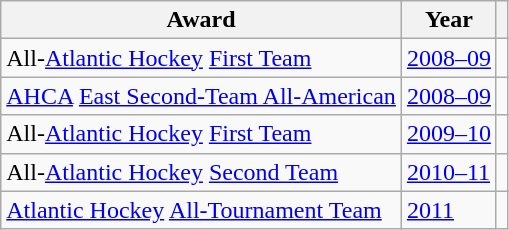<table class="wikitable">
<tr>
<th>Award</th>
<th>Year</th>
<th></th>
</tr>
<tr>
<td>All-<a href='#'>Atlantic Hockey</a> <a href='#'>First Team</a></td>
<td><a href='#'>2008–09</a></td>
<td></td>
</tr>
<tr>
<td><a href='#'>AHCA</a> <a href='#'>East Second-Team All-American</a></td>
<td><a href='#'>2008–09</a></td>
<td></td>
</tr>
<tr>
<td>All-<a href='#'>Atlantic Hockey</a> <a href='#'>First Team</a></td>
<td><a href='#'>2009–10</a></td>
<td></td>
</tr>
<tr>
<td>All-<a href='#'>Atlantic Hockey</a> <a href='#'>Second Team</a></td>
<td><a href='#'>2010–11</a></td>
<td></td>
</tr>
<tr>
<td><a href='#'>Atlantic Hockey</a> <a href='#'>All-Tournament Team</a></td>
<td><a href='#'>2011</a></td>
<td></td>
</tr>
</table>
